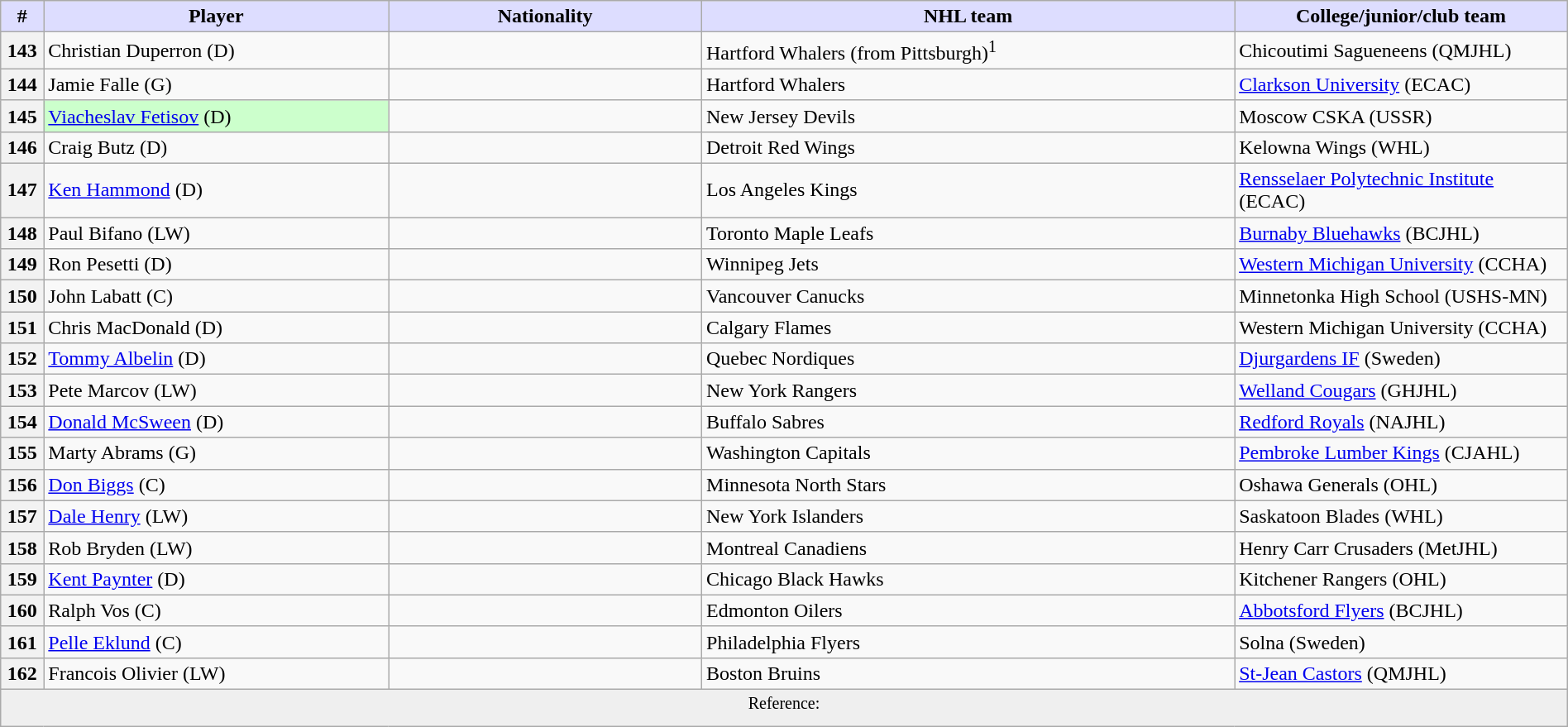<table class="wikitable" style="width: 100%">
<tr>
<th style="background:#ddf; width:2.75%;">#</th>
<th style="background:#ddf; width:22.0%;">Player</th>
<th style="background:#ddf; width:20.0%;">Nationality</th>
<th style="background:#ddf; width:34.0%;">NHL team</th>
<th style="background:#ddf; width:100.0%;">College/junior/club team</th>
</tr>
<tr>
<th>143</th>
<td>Christian Duperron (D)</td>
<td></td>
<td>Hartford Whalers (from Pittsburgh)<sup>1</sup></td>
<td>Chicoutimi Sagueneens (QMJHL)</td>
</tr>
<tr>
<th>144</th>
<td>Jamie Falle (G)</td>
<td></td>
<td>Hartford Whalers</td>
<td><a href='#'>Clarkson University</a> (ECAC)</td>
</tr>
<tr>
<th>145</th>
<td style="background:#cfc;"><a href='#'>Viacheslav Fetisov</a> (D)</td>
<td></td>
<td>New Jersey Devils</td>
<td>Moscow CSKA (USSR)</td>
</tr>
<tr>
<th>146</th>
<td>Craig Butz (D)</td>
<td></td>
<td>Detroit Red Wings</td>
<td>Kelowna Wings (WHL)</td>
</tr>
<tr>
<th>147</th>
<td><a href='#'>Ken Hammond</a> (D)</td>
<td></td>
<td>Los Angeles Kings</td>
<td><a href='#'>Rensselaer Polytechnic Institute</a> (ECAC)</td>
</tr>
<tr>
<th>148</th>
<td>Paul Bifano (LW)</td>
<td></td>
<td>Toronto Maple Leafs</td>
<td><a href='#'>Burnaby Bluehawks</a> (BCJHL)</td>
</tr>
<tr>
<th>149</th>
<td>Ron Pesetti (D)</td>
<td></td>
<td>Winnipeg Jets</td>
<td><a href='#'>Western Michigan University</a> (CCHA)</td>
</tr>
<tr>
<th>150</th>
<td>John Labatt (C)</td>
<td></td>
<td>Vancouver Canucks</td>
<td>Minnetonka High School (USHS-MN)</td>
</tr>
<tr>
<th>151</th>
<td>Chris MacDonald (D)</td>
<td></td>
<td>Calgary Flames</td>
<td>Western Michigan University (CCHA)</td>
</tr>
<tr>
<th>152</th>
<td><a href='#'>Tommy Albelin</a> (D)</td>
<td></td>
<td>Quebec Nordiques</td>
<td><a href='#'>Djurgardens IF</a> (Sweden)</td>
</tr>
<tr>
<th>153</th>
<td>Pete Marcov (LW)</td>
<td></td>
<td>New York Rangers</td>
<td><a href='#'>Welland Cougars</a> (GHJHL)</td>
</tr>
<tr>
<th>154</th>
<td><a href='#'>Donald McSween</a> (D)</td>
<td></td>
<td>Buffalo Sabres</td>
<td><a href='#'>Redford Royals</a> (NAJHL)</td>
</tr>
<tr>
<th>155</th>
<td>Marty Abrams (G)</td>
<td></td>
<td>Washington Capitals</td>
<td><a href='#'>Pembroke Lumber Kings</a> (CJAHL)</td>
</tr>
<tr>
<th>156</th>
<td><a href='#'>Don Biggs</a> (C)</td>
<td></td>
<td>Minnesota North Stars</td>
<td>Oshawa Generals (OHL)</td>
</tr>
<tr>
<th>157</th>
<td><a href='#'>Dale Henry</a> (LW)</td>
<td></td>
<td>New York Islanders</td>
<td>Saskatoon Blades (WHL)</td>
</tr>
<tr>
<th>158</th>
<td>Rob Bryden (LW)</td>
<td></td>
<td>Montreal Canadiens</td>
<td>Henry Carr Crusaders (MetJHL)</td>
</tr>
<tr>
<th>159</th>
<td><a href='#'>Kent Paynter</a> (D)</td>
<td></td>
<td>Chicago Black Hawks</td>
<td>Kitchener Rangers (OHL)</td>
</tr>
<tr>
<th>160</th>
<td>Ralph Vos (C)</td>
<td></td>
<td>Edmonton Oilers</td>
<td><a href='#'>Abbotsford Flyers</a> (BCJHL)</td>
</tr>
<tr>
<th>161</th>
<td><a href='#'>Pelle Eklund</a> (C)</td>
<td></td>
<td>Philadelphia Flyers</td>
<td>Solna (Sweden)</td>
</tr>
<tr>
<th>162</th>
<td>Francois Olivier (LW)</td>
<td></td>
<td>Boston Bruins</td>
<td><a href='#'>St-Jean Castors</a> (QMJHL)</td>
</tr>
<tr>
<td colspan="6" style="text-align:center; background:#efefef;"><sup>Reference:  </sup></td>
</tr>
</table>
